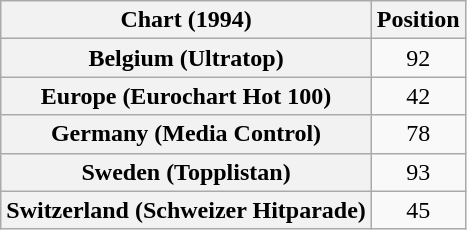<table class="wikitable sortable plainrowheaders" style="text-align:center">
<tr>
<th scope="col">Chart (1994)</th>
<th scope="col">Position</th>
</tr>
<tr>
<th scope="row">Belgium (Ultratop)</th>
<td>92</td>
</tr>
<tr>
<th scope="row">Europe (Eurochart Hot 100)</th>
<td>42</td>
</tr>
<tr>
<th scope="row">Germany (Media Control)</th>
<td>78</td>
</tr>
<tr>
<th scope="row">Sweden (Topplistan)</th>
<td>93</td>
</tr>
<tr>
<th scope="row">Switzerland (Schweizer Hitparade)</th>
<td>45</td>
</tr>
</table>
